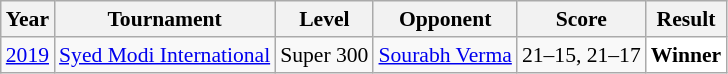<table class="sortable wikitable" style="font-size: 90%;">
<tr>
<th>Year</th>
<th>Tournament</th>
<th>Level</th>
<th>Opponent</th>
<th>Score</th>
<th>Result</th>
</tr>
<tr>
<td align="center"><a href='#'>2019</a></td>
<td align="left"><a href='#'>Syed Modi International</a></td>
<td align="left">Super 300</td>
<td align="left"> <a href='#'>Sourabh Verma</a></td>
<td align="left">21–15, 21–17</td>
<td style="text-align:left; background:white"> <strong>Winner</strong></td>
</tr>
</table>
